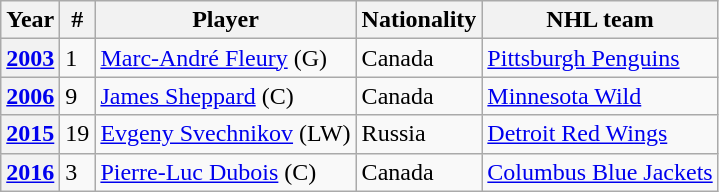<table class="wikitable">
<tr>
<th bgcolor="#DDDDFF" width:3.25%;">Year</th>
<th bgcolor="#DDDDFF" width:2.50%;">#</th>
<th bgcolor="#DDDDFF" width:18.0%;">Player</th>
<th bgcolor="#DDDDFF" width:18.0%;">Nationality</th>
<th bgcolor="#DDDDFF" width:18.0%;">NHL team</th>
</tr>
<tr>
<th><a href='#'>2003</a></th>
<td>1</td>
<td><a href='#'>Marc-André Fleury</a> (G)</td>
<td> Canada</td>
<td><a href='#'>Pittsburgh Penguins</a></td>
</tr>
<tr>
<th><a href='#'>2006</a></th>
<td>9</td>
<td><a href='#'>James Sheppard</a> (C)</td>
<td> Canada</td>
<td><a href='#'>Minnesota Wild</a></td>
</tr>
<tr>
<th><a href='#'>2015</a></th>
<td>19</td>
<td><a href='#'>Evgeny Svechnikov</a> (LW)</td>
<td> Russia</td>
<td><a href='#'>Detroit Red Wings</a></td>
</tr>
<tr>
<th><a href='#'>2016</a></th>
<td>3</td>
<td><a href='#'>Pierre-Luc Dubois</a> (C)</td>
<td> Canada</td>
<td><a href='#'>Columbus Blue Jackets</a></td>
</tr>
</table>
